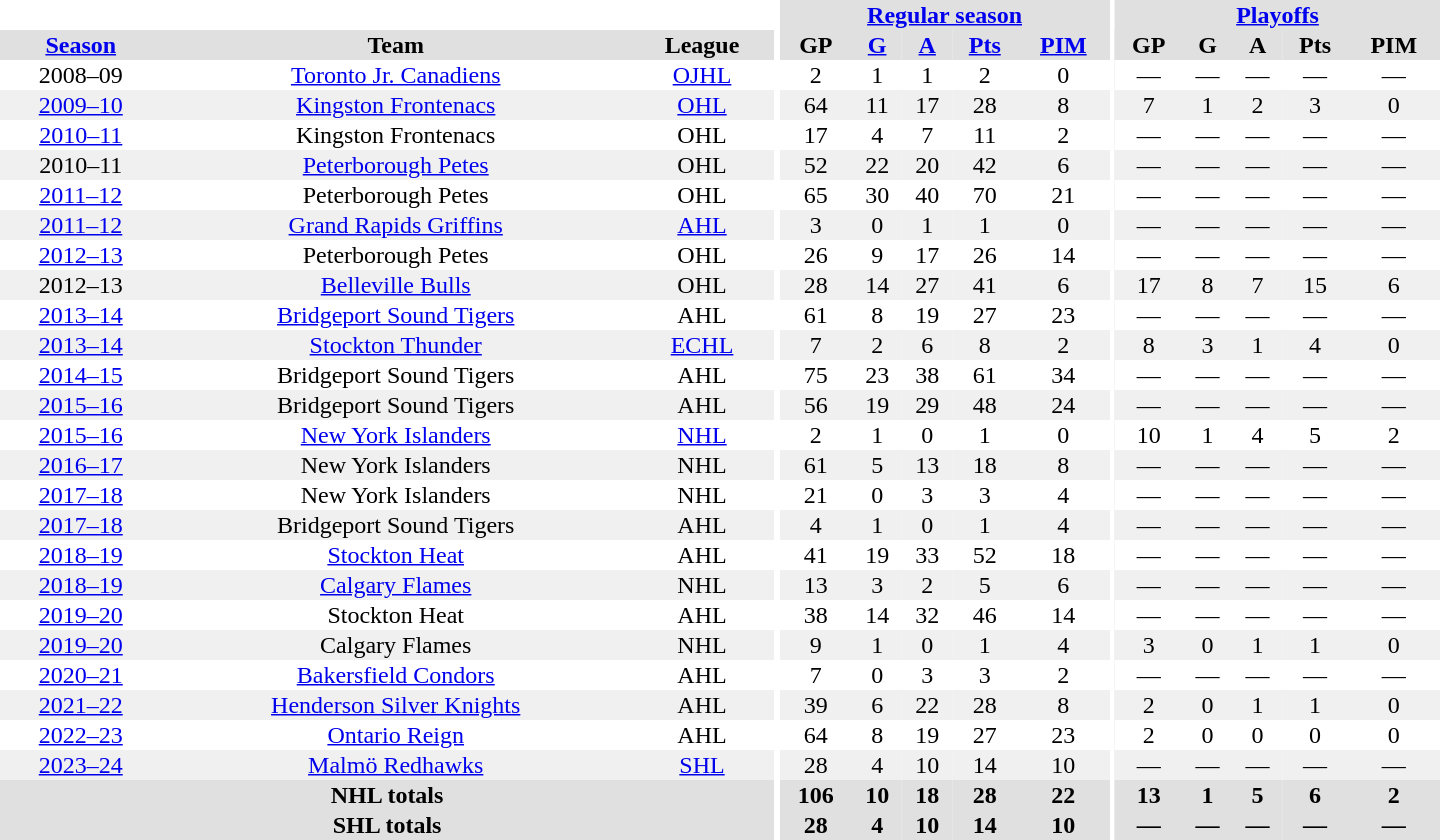<table border="0" cellpadding="1" cellspacing="0" style="text-align:center; width:60em">
<tr bgcolor="#e0e0e0">
<th colspan="3" bgcolor="#ffffff"></th>
<th rowspan="99" bgcolor="#ffffff"></th>
<th colspan="5"><a href='#'>Regular season</a></th>
<th rowspan="99" bgcolor="#ffffff"></th>
<th colspan="5"><a href='#'>Playoffs</a></th>
</tr>
<tr bgcolor="#e0e0e0">
<th><a href='#'>Season</a></th>
<th>Team</th>
<th>League</th>
<th>GP</th>
<th><a href='#'>G</a></th>
<th><a href='#'>A</a></th>
<th><a href='#'>Pts</a></th>
<th><a href='#'>PIM</a></th>
<th>GP</th>
<th>G</th>
<th>A</th>
<th>Pts</th>
<th>PIM</th>
</tr>
<tr>
<td>2008–09</td>
<td><a href='#'>Toronto Jr. Canadiens</a></td>
<td><a href='#'>OJHL</a></td>
<td>2</td>
<td>1</td>
<td>1</td>
<td>2</td>
<td>0</td>
<td>—</td>
<td>—</td>
<td>—</td>
<td>—</td>
<td>—</td>
</tr>
<tr bgcolor="#f0f0f0">
<td><a href='#'>2009–10</a></td>
<td><a href='#'>Kingston Frontenacs</a></td>
<td><a href='#'>OHL</a></td>
<td>64</td>
<td>11</td>
<td>17</td>
<td>28</td>
<td>8</td>
<td>7</td>
<td>1</td>
<td>2</td>
<td>3</td>
<td>0</td>
</tr>
<tr>
<td><a href='#'>2010–11</a></td>
<td>Kingston Frontenacs</td>
<td>OHL</td>
<td>17</td>
<td>4</td>
<td>7</td>
<td>11</td>
<td>2</td>
<td>—</td>
<td>—</td>
<td>—</td>
<td>—</td>
<td>—</td>
</tr>
<tr bgcolor="#f0f0f0">
<td>2010–11</td>
<td><a href='#'>Peterborough Petes</a></td>
<td>OHL</td>
<td>52</td>
<td>22</td>
<td>20</td>
<td>42</td>
<td>6</td>
<td>—</td>
<td>—</td>
<td>—</td>
<td>—</td>
<td>—</td>
</tr>
<tr>
<td><a href='#'>2011–12</a></td>
<td>Peterborough Petes</td>
<td>OHL</td>
<td>65</td>
<td>30</td>
<td>40</td>
<td>70</td>
<td>21</td>
<td>—</td>
<td>—</td>
<td>—</td>
<td>—</td>
<td>—</td>
</tr>
<tr bgcolor="#f0f0f0">
<td><a href='#'>2011–12</a></td>
<td><a href='#'>Grand Rapids Griffins</a></td>
<td><a href='#'>AHL</a></td>
<td>3</td>
<td>0</td>
<td>1</td>
<td>1</td>
<td>0</td>
<td>—</td>
<td>—</td>
<td>—</td>
<td>—</td>
<td>—</td>
</tr>
<tr>
<td><a href='#'>2012–13</a></td>
<td>Peterborough Petes</td>
<td>OHL</td>
<td>26</td>
<td>9</td>
<td>17</td>
<td>26</td>
<td>14</td>
<td>—</td>
<td>—</td>
<td>—</td>
<td>—</td>
<td>—</td>
</tr>
<tr bgcolor="#f0f0f0">
<td>2012–13</td>
<td><a href='#'>Belleville Bulls</a></td>
<td>OHL</td>
<td>28</td>
<td>14</td>
<td>27</td>
<td>41</td>
<td>6</td>
<td>17</td>
<td>8</td>
<td>7</td>
<td>15</td>
<td>6</td>
</tr>
<tr>
<td><a href='#'>2013–14</a></td>
<td><a href='#'>Bridgeport Sound Tigers</a></td>
<td>AHL</td>
<td>61</td>
<td>8</td>
<td>19</td>
<td>27</td>
<td>23</td>
<td>—</td>
<td>—</td>
<td>—</td>
<td>—</td>
<td>—</td>
</tr>
<tr bgcolor="#f0f0f0">
<td><a href='#'>2013–14</a></td>
<td><a href='#'>Stockton Thunder</a></td>
<td><a href='#'>ECHL</a></td>
<td>7</td>
<td>2</td>
<td>6</td>
<td>8</td>
<td>2</td>
<td>8</td>
<td>3</td>
<td>1</td>
<td>4</td>
<td>0</td>
</tr>
<tr>
<td><a href='#'>2014–15</a></td>
<td>Bridgeport Sound Tigers</td>
<td>AHL</td>
<td>75</td>
<td>23</td>
<td>38</td>
<td>61</td>
<td>34</td>
<td>—</td>
<td>—</td>
<td>—</td>
<td>—</td>
<td>—</td>
</tr>
<tr bgcolor="#f0f0f0">
<td><a href='#'>2015–16</a></td>
<td>Bridgeport Sound Tigers</td>
<td>AHL</td>
<td>56</td>
<td>19</td>
<td>29</td>
<td>48</td>
<td>24</td>
<td>—</td>
<td>—</td>
<td>—</td>
<td>—</td>
<td>—</td>
</tr>
<tr>
<td><a href='#'>2015–16</a></td>
<td><a href='#'>New York Islanders</a></td>
<td><a href='#'>NHL</a></td>
<td>2</td>
<td>1</td>
<td>0</td>
<td>1</td>
<td>0</td>
<td>10</td>
<td>1</td>
<td>4</td>
<td>5</td>
<td>2</td>
</tr>
<tr bgcolor="#f0f0f0">
<td><a href='#'>2016–17</a></td>
<td>New York Islanders</td>
<td>NHL</td>
<td>61</td>
<td>5</td>
<td>13</td>
<td>18</td>
<td>8</td>
<td>—</td>
<td>—</td>
<td>—</td>
<td>—</td>
<td>—</td>
</tr>
<tr>
<td><a href='#'>2017–18</a></td>
<td>New York Islanders</td>
<td>NHL</td>
<td>21</td>
<td>0</td>
<td>3</td>
<td>3</td>
<td>4</td>
<td>—</td>
<td>—</td>
<td>—</td>
<td>—</td>
<td>—</td>
</tr>
<tr bgcolor="#f0f0f0">
<td><a href='#'>2017–18</a></td>
<td>Bridgeport Sound Tigers</td>
<td>AHL</td>
<td>4</td>
<td>1</td>
<td>0</td>
<td>1</td>
<td>4</td>
<td>—</td>
<td>—</td>
<td>—</td>
<td>—</td>
<td>—</td>
</tr>
<tr>
<td><a href='#'>2018–19</a></td>
<td><a href='#'>Stockton Heat</a></td>
<td>AHL</td>
<td>41</td>
<td>19</td>
<td>33</td>
<td>52</td>
<td>18</td>
<td>—</td>
<td>—</td>
<td>—</td>
<td>—</td>
<td>—</td>
</tr>
<tr bgcolor="#f0f0f0">
<td><a href='#'>2018–19</a></td>
<td><a href='#'>Calgary Flames</a></td>
<td>NHL</td>
<td>13</td>
<td>3</td>
<td>2</td>
<td>5</td>
<td>6</td>
<td>—</td>
<td>—</td>
<td>—</td>
<td>—</td>
<td>—</td>
</tr>
<tr>
<td><a href='#'>2019–20</a></td>
<td>Stockton Heat</td>
<td>AHL</td>
<td>38</td>
<td>14</td>
<td>32</td>
<td>46</td>
<td>14</td>
<td>—</td>
<td>—</td>
<td>—</td>
<td>—</td>
<td>—</td>
</tr>
<tr bgcolor="#f0f0f0">
<td><a href='#'>2019–20</a></td>
<td>Calgary Flames</td>
<td>NHL</td>
<td>9</td>
<td>1</td>
<td>0</td>
<td>1</td>
<td>4</td>
<td>3</td>
<td>0</td>
<td>1</td>
<td>1</td>
<td>0</td>
</tr>
<tr>
<td><a href='#'>2020–21</a></td>
<td><a href='#'>Bakersfield Condors</a></td>
<td>AHL</td>
<td>7</td>
<td>0</td>
<td>3</td>
<td>3</td>
<td>2</td>
<td>—</td>
<td>—</td>
<td>—</td>
<td>—</td>
<td>—</td>
</tr>
<tr bgcolor="#f0f0f0">
<td><a href='#'>2021–22</a></td>
<td><a href='#'>Henderson Silver Knights</a></td>
<td>AHL</td>
<td>39</td>
<td>6</td>
<td>22</td>
<td>28</td>
<td>8</td>
<td>2</td>
<td>0</td>
<td>1</td>
<td>1</td>
<td>0</td>
</tr>
<tr>
<td><a href='#'>2022–23</a></td>
<td><a href='#'>Ontario Reign</a></td>
<td>AHL</td>
<td>64</td>
<td>8</td>
<td>19</td>
<td>27</td>
<td>23</td>
<td>2</td>
<td>0</td>
<td>0</td>
<td>0</td>
<td>0</td>
</tr>
<tr bgcolor="#f0f0f0">
<td><a href='#'>2023–24</a></td>
<td><a href='#'>Malmö Redhawks</a></td>
<td><a href='#'>SHL</a></td>
<td>28</td>
<td>4</td>
<td>10</td>
<td>14</td>
<td>10</td>
<td>—</td>
<td>—</td>
<td>—</td>
<td>—</td>
<td>—</td>
</tr>
<tr ALIGN="center" bgcolor="#e0e0e0">
<th colspan="3">NHL totals</th>
<th>106</th>
<th>10</th>
<th>18</th>
<th>28</th>
<th>22</th>
<th>13</th>
<th>1</th>
<th>5</th>
<th>6</th>
<th>2</th>
</tr>
<tr ALIGN="center" bgcolor="#e0e0e0">
<th colspan="3">SHL totals</th>
<th>28</th>
<th>4</th>
<th>10</th>
<th>14</th>
<th>10</th>
<th>—</th>
<th>—</th>
<th>—</th>
<th>—</th>
<th>—</th>
</tr>
</table>
